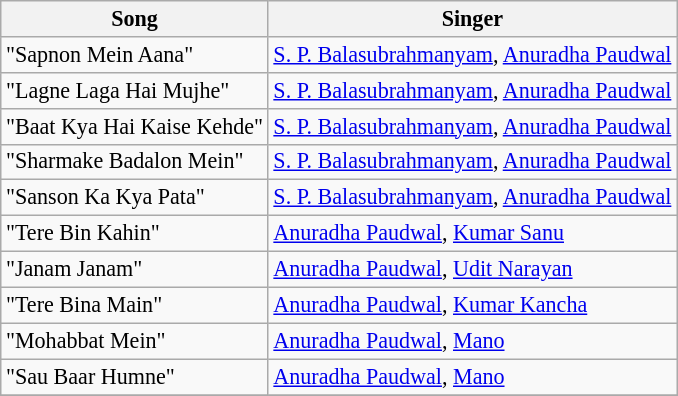<table class="wikitable" style="font-size:92%;">
<tr>
<th>Song</th>
<th>Singer</th>
</tr>
<tr>
<td>"Sapnon Mein Aana"</td>
<td><a href='#'>S. P. Balasubrahmanyam</a>, <a href='#'>Anuradha Paudwal</a></td>
</tr>
<tr>
<td>"Lagne Laga Hai Mujhe"</td>
<td><a href='#'>S. P. Balasubrahmanyam</a>, <a href='#'>Anuradha Paudwal</a></td>
</tr>
<tr>
<td>"Baat Kya Hai Kaise Kehde"</td>
<td><a href='#'>S. P. Balasubrahmanyam</a>, <a href='#'>Anuradha Paudwal</a></td>
</tr>
<tr>
<td>"Sharmake Badalon Mein"</td>
<td><a href='#'>S. P. Balasubrahmanyam</a>, <a href='#'>Anuradha Paudwal</a></td>
</tr>
<tr>
<td>"Sanson Ka Kya Pata"</td>
<td><a href='#'>S. P. Balasubrahmanyam</a>, <a href='#'>Anuradha Paudwal</a></td>
</tr>
<tr>
<td>"Tere Bin Kahin"</td>
<td><a href='#'>Anuradha Paudwal</a>, <a href='#'>Kumar Sanu</a></td>
</tr>
<tr>
<td>"Janam Janam"</td>
<td><a href='#'>Anuradha Paudwal</a>, <a href='#'>Udit Narayan</a></td>
</tr>
<tr>
<td>"Tere Bina Main"</td>
<td><a href='#'>Anuradha Paudwal</a>, <a href='#'>Kumar Kancha</a></td>
</tr>
<tr>
<td>"Mohabbat Mein"</td>
<td><a href='#'>Anuradha Paudwal</a>, <a href='#'>Mano</a></td>
</tr>
<tr>
<td>"Sau Baar Humne"</td>
<td><a href='#'>Anuradha Paudwal</a>, <a href='#'>Mano</a></td>
</tr>
<tr>
</tr>
</table>
